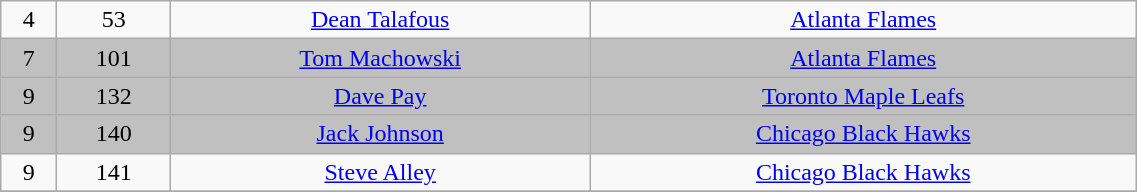<table class="wikitable" width="60%">
<tr align="center" bgcolor="">
<td>4</td>
<td>53</td>
<td><a href='#'>Dean Talafous</a></td>
<td><a href='#'>Atlanta Flames</a></td>
</tr>
<tr align="center" bgcolor="C0C0C0">
<td>7</td>
<td>101</td>
<td><a href='#'>Tom Machowski</a></td>
<td><a href='#'>Atlanta Flames</a></td>
</tr>
<tr align="center" bgcolor="C0C0C0">
<td>9</td>
<td>132</td>
<td><a href='#'>Dave Pay</a></td>
<td><a href='#'>Toronto Maple Leafs</a></td>
</tr>
<tr align="center" bgcolor="C0C0C0">
<td>9</td>
<td>140</td>
<td><a href='#'>Jack Johnson</a></td>
<td><a href='#'>Chicago Black Hawks</a></td>
</tr>
<tr align="center" bgcolor="">
<td>9</td>
<td>141</td>
<td><a href='#'>Steve Alley</a></td>
<td><a href='#'>Chicago Black Hawks</a></td>
</tr>
<tr align="center" bgcolor="">
</tr>
</table>
